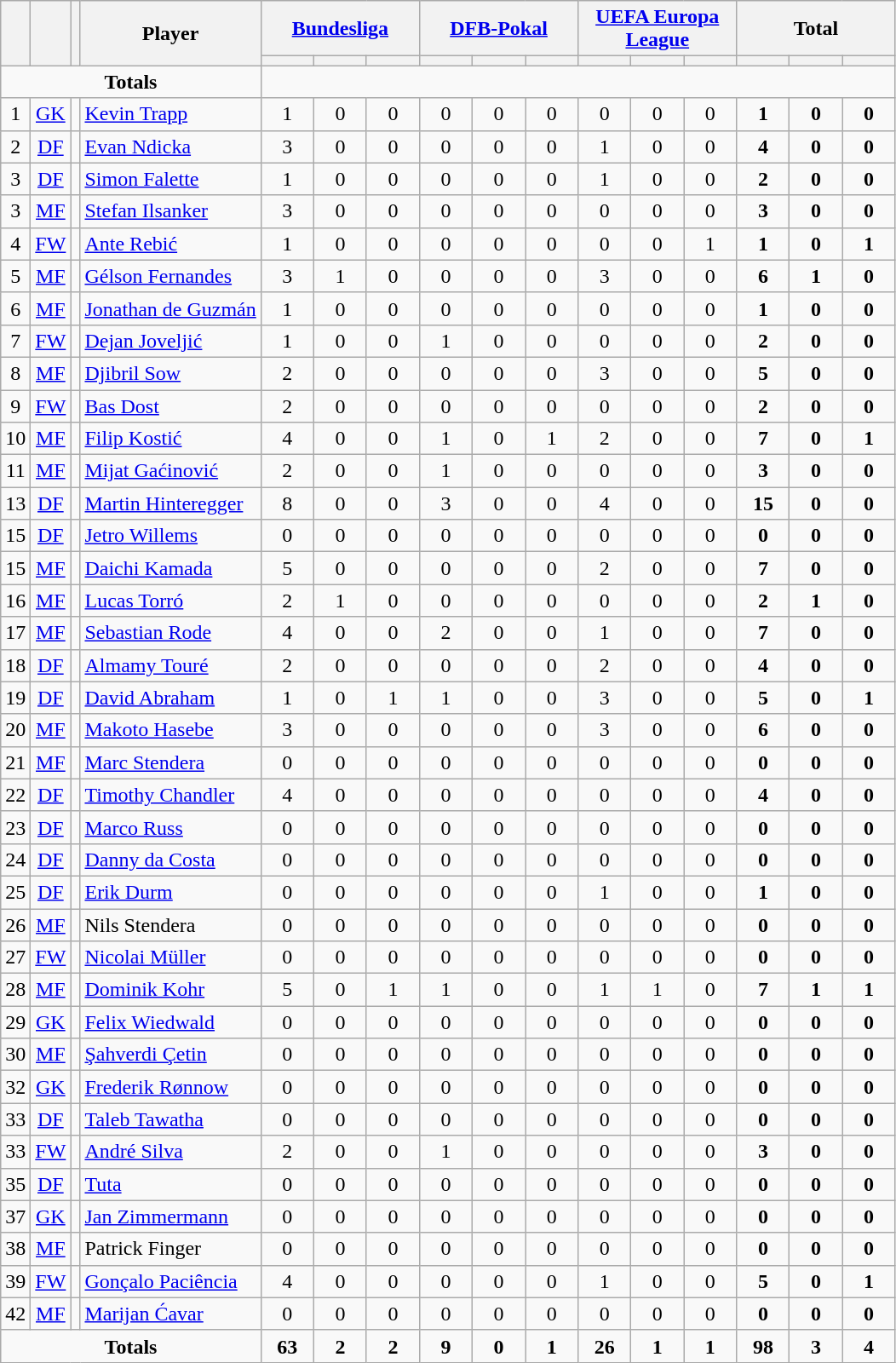<table class="wikitable" style="text-align:center;">
<tr>
<th rowspan="2" !width=15></th>
<th rowspan="2" !width=15></th>
<th rowspan="2" !width=15></th>
<th rowspan="2" !width=120>Player</th>
<th colspan="3"><a href='#'>Bundesliga</a></th>
<th colspan="3"><a href='#'>DFB-Pokal</a></th>
<th colspan="3"><a href='#'>UEFA Europa League</a></th>
<th colspan="3">Total</th>
</tr>
<tr>
<th width=34; background:#fe9;"></th>
<th width=34; background:#fe9;"></th>
<th width=34; background:#ff8888;"></th>
<th width=34; background:#fe9;"></th>
<th width=34; background:#fe9;"></th>
<th width=34; background:#ff8888;"></th>
<th width=34; background:#fe9;"></th>
<th width=34; background:#fe9;"></th>
<th width=34; background:#ff8888;"></th>
<th width=34; background:#fe9;"></th>
<th width=34; background:#fe9;"></th>
<th width=34; background:#ff8888;"></th>
</tr>
<tr>
<td colspan=4><strong>Totals</strong></td>
</tr>
<tr>
<td>1</td>
<td><a href='#'>GK</a></td>
<td></td>
<td align=left><a href='#'>Kevin Trapp</a></td>
<td>1</td>
<td>0</td>
<td>0</td>
<td>0</td>
<td>0</td>
<td>0</td>
<td>0</td>
<td>0</td>
<td>0</td>
<td><strong>1</strong></td>
<td><strong>0</strong></td>
<td><strong>0</strong></td>
</tr>
<tr>
<td>2</td>
<td><a href='#'>DF</a></td>
<td></td>
<td align=left><a href='#'>Evan Ndicka</a></td>
<td>3</td>
<td>0</td>
<td>0</td>
<td>0</td>
<td>0</td>
<td>0</td>
<td>1</td>
<td>0</td>
<td>0</td>
<td><strong>4</strong></td>
<td><strong>0</strong></td>
<td><strong>0</strong></td>
</tr>
<tr>
<td>3</td>
<td><a href='#'>DF</a></td>
<td></td>
<td align=left><a href='#'>Simon Falette</a></td>
<td>1</td>
<td>0</td>
<td>0</td>
<td>0</td>
<td>0</td>
<td>0</td>
<td>1</td>
<td>0</td>
<td>0</td>
<td><strong>2</strong></td>
<td><strong>0</strong></td>
<td><strong>0</strong></td>
</tr>
<tr>
<td>3</td>
<td><a href='#'>MF</a></td>
<td></td>
<td align=left><a href='#'>Stefan Ilsanker</a></td>
<td>3</td>
<td>0</td>
<td>0</td>
<td>0</td>
<td>0</td>
<td>0</td>
<td>0</td>
<td>0</td>
<td>0</td>
<td><strong>3</strong></td>
<td><strong>0</strong></td>
<td><strong>0</strong></td>
</tr>
<tr>
<td>4</td>
<td><a href='#'>FW</a></td>
<td></td>
<td align=left><a href='#'>Ante Rebić</a></td>
<td>1</td>
<td>0</td>
<td>0</td>
<td>0</td>
<td>0</td>
<td>0</td>
<td>0</td>
<td>0</td>
<td>1</td>
<td><strong>1</strong></td>
<td><strong>0</strong></td>
<td><strong>1</strong></td>
</tr>
<tr>
<td>5</td>
<td><a href='#'>MF</a></td>
<td></td>
<td align=left><a href='#'>Gélson Fernandes</a></td>
<td>3</td>
<td>1</td>
<td>0</td>
<td>0</td>
<td>0</td>
<td>0</td>
<td>3</td>
<td>0</td>
<td>0</td>
<td><strong>6</strong></td>
<td><strong>1</strong></td>
<td><strong>0</strong></td>
</tr>
<tr>
<td>6</td>
<td><a href='#'>MF</a></td>
<td></td>
<td align=left><a href='#'>Jonathan de Guzmán</a></td>
<td>1</td>
<td>0</td>
<td>0</td>
<td>0</td>
<td>0</td>
<td>0</td>
<td>0</td>
<td>0</td>
<td>0</td>
<td><strong>1</strong></td>
<td><strong>0</strong></td>
<td><strong>0</strong></td>
</tr>
<tr>
<td>7</td>
<td><a href='#'>FW</a></td>
<td></td>
<td align=left><a href='#'>Dejan Joveljić</a></td>
<td>1</td>
<td>0</td>
<td>0</td>
<td>1</td>
<td>0</td>
<td>0</td>
<td>0</td>
<td>0</td>
<td>0</td>
<td><strong>2</strong></td>
<td><strong>0</strong></td>
<td><strong>0</strong></td>
</tr>
<tr>
<td>8</td>
<td><a href='#'>MF</a></td>
<td></td>
<td align=left><a href='#'>Djibril Sow</a></td>
<td>2</td>
<td>0</td>
<td>0</td>
<td>0</td>
<td>0</td>
<td>0</td>
<td>3</td>
<td>0</td>
<td>0</td>
<td><strong>5</strong></td>
<td><strong>0</strong></td>
<td><strong>0</strong></td>
</tr>
<tr>
<td>9</td>
<td><a href='#'>FW</a></td>
<td></td>
<td align=left><a href='#'>Bas Dost</a></td>
<td>2</td>
<td>0</td>
<td>0</td>
<td>0</td>
<td>0</td>
<td>0</td>
<td>0</td>
<td>0</td>
<td>0</td>
<td><strong>2</strong></td>
<td><strong>0</strong></td>
<td><strong>0</strong></td>
</tr>
<tr>
<td>10</td>
<td><a href='#'>MF</a></td>
<td></td>
<td align=left><a href='#'>Filip Kostić</a></td>
<td>4</td>
<td>0</td>
<td>0</td>
<td>1</td>
<td>0</td>
<td>1</td>
<td>2</td>
<td>0</td>
<td>0</td>
<td><strong>7</strong></td>
<td><strong>0</strong></td>
<td><strong>1</strong></td>
</tr>
<tr>
<td>11</td>
<td><a href='#'>MF</a></td>
<td></td>
<td align=left><a href='#'>Mijat Gaćinović</a></td>
<td>2</td>
<td>0</td>
<td>0</td>
<td>1</td>
<td>0</td>
<td>0</td>
<td>0</td>
<td>0</td>
<td>0</td>
<td><strong>3</strong></td>
<td><strong>0</strong></td>
<td><strong>0</strong></td>
</tr>
<tr>
<td>13</td>
<td><a href='#'>DF</a></td>
<td></td>
<td align=left><a href='#'>Martin Hinteregger</a></td>
<td>8</td>
<td>0</td>
<td>0</td>
<td>3</td>
<td>0</td>
<td>0</td>
<td>4</td>
<td>0</td>
<td>0</td>
<td><strong>15</strong></td>
<td><strong>0</strong></td>
<td><strong>0</strong></td>
</tr>
<tr>
<td>15</td>
<td><a href='#'>DF</a></td>
<td></td>
<td align=left><a href='#'>Jetro Willems</a></td>
<td>0</td>
<td>0</td>
<td>0</td>
<td>0</td>
<td>0</td>
<td>0</td>
<td>0</td>
<td>0</td>
<td>0</td>
<td><strong>0</strong></td>
<td><strong>0</strong></td>
<td><strong>0</strong></td>
</tr>
<tr>
<td>15</td>
<td><a href='#'>MF</a></td>
<td></td>
<td align=left><a href='#'>Daichi Kamada</a></td>
<td>5</td>
<td>0</td>
<td>0</td>
<td>0</td>
<td>0</td>
<td>0</td>
<td>2</td>
<td>0</td>
<td>0</td>
<td><strong>7</strong></td>
<td><strong>0</strong></td>
<td><strong>0</strong></td>
</tr>
<tr>
<td>16</td>
<td><a href='#'>MF</a></td>
<td></td>
<td align=left><a href='#'>Lucas Torró</a></td>
<td>2</td>
<td>1</td>
<td>0</td>
<td>0</td>
<td>0</td>
<td>0</td>
<td>0</td>
<td>0</td>
<td>0</td>
<td><strong>2</strong></td>
<td><strong>1</strong></td>
<td><strong>0</strong></td>
</tr>
<tr>
<td>17</td>
<td><a href='#'>MF</a></td>
<td></td>
<td align=left><a href='#'>Sebastian Rode</a></td>
<td>4</td>
<td>0</td>
<td>0</td>
<td>2</td>
<td>0</td>
<td>0</td>
<td>1</td>
<td>0</td>
<td>0</td>
<td><strong>7</strong></td>
<td><strong>0</strong></td>
<td><strong>0</strong></td>
</tr>
<tr>
<td>18</td>
<td><a href='#'>DF</a></td>
<td></td>
<td align=left><a href='#'>Almamy Touré</a></td>
<td>2</td>
<td>0</td>
<td>0</td>
<td>0</td>
<td>0</td>
<td>0</td>
<td>2</td>
<td>0</td>
<td>0</td>
<td><strong>4</strong></td>
<td><strong>0</strong></td>
<td><strong>0</strong></td>
</tr>
<tr>
<td>19</td>
<td><a href='#'>DF</a></td>
<td></td>
<td align=left><a href='#'>David Abraham</a></td>
<td>1</td>
<td>0</td>
<td>1</td>
<td>1</td>
<td>0</td>
<td>0</td>
<td>3</td>
<td>0</td>
<td>0</td>
<td><strong>5</strong></td>
<td><strong>0</strong></td>
<td><strong>1</strong></td>
</tr>
<tr>
<td>20</td>
<td><a href='#'>MF</a></td>
<td></td>
<td align=left><a href='#'>Makoto Hasebe</a></td>
<td>3</td>
<td>0</td>
<td>0</td>
<td>0</td>
<td>0</td>
<td>0</td>
<td>3</td>
<td>0</td>
<td>0</td>
<td><strong>6</strong></td>
<td><strong>0</strong></td>
<td><strong>0</strong></td>
</tr>
<tr>
<td>21</td>
<td><a href='#'>MF</a></td>
<td></td>
<td align=left><a href='#'>Marc Stendera</a></td>
<td>0</td>
<td>0</td>
<td>0</td>
<td>0</td>
<td>0</td>
<td>0</td>
<td>0</td>
<td>0</td>
<td>0</td>
<td><strong>0</strong></td>
<td><strong>0</strong></td>
<td><strong>0</strong></td>
</tr>
<tr>
<td>22</td>
<td><a href='#'>DF</a></td>
<td></td>
<td align=left><a href='#'>Timothy Chandler</a></td>
<td>4</td>
<td>0</td>
<td>0</td>
<td>0</td>
<td>0</td>
<td>0</td>
<td>0</td>
<td>0</td>
<td>0</td>
<td><strong>4</strong></td>
<td><strong>0</strong></td>
<td><strong>0</strong></td>
</tr>
<tr>
<td>23</td>
<td><a href='#'>DF</a></td>
<td></td>
<td align=left><a href='#'>Marco Russ</a></td>
<td>0</td>
<td>0</td>
<td>0</td>
<td>0</td>
<td>0</td>
<td>0</td>
<td>0</td>
<td>0</td>
<td>0</td>
<td><strong>0</strong></td>
<td><strong>0</strong></td>
<td><strong>0</strong></td>
</tr>
<tr>
<td>24</td>
<td><a href='#'>DF</a></td>
<td></td>
<td align=left><a href='#'>Danny da Costa</a></td>
<td>0</td>
<td>0</td>
<td>0</td>
<td>0</td>
<td>0</td>
<td>0</td>
<td>0</td>
<td>0</td>
<td>0</td>
<td><strong>0</strong></td>
<td><strong>0</strong></td>
<td><strong>0</strong></td>
</tr>
<tr>
<td>25</td>
<td><a href='#'>DF</a></td>
<td></td>
<td align=left><a href='#'>Erik Durm</a></td>
<td>0</td>
<td>0</td>
<td>0</td>
<td>0</td>
<td>0</td>
<td>0</td>
<td>1</td>
<td>0</td>
<td>0</td>
<td><strong>1</strong></td>
<td><strong>0</strong></td>
<td><strong>0</strong></td>
</tr>
<tr>
<td>26</td>
<td><a href='#'>MF</a></td>
<td></td>
<td align=left>Nils Stendera</td>
<td>0</td>
<td>0</td>
<td>0</td>
<td>0</td>
<td>0</td>
<td>0</td>
<td>0</td>
<td>0</td>
<td>0</td>
<td><strong>0</strong></td>
<td><strong>0</strong></td>
<td><strong>0</strong></td>
</tr>
<tr>
<td>27</td>
<td><a href='#'>FW</a></td>
<td></td>
<td align=left><a href='#'>Nicolai Müller</a></td>
<td>0</td>
<td>0</td>
<td>0</td>
<td>0</td>
<td>0</td>
<td>0</td>
<td>0</td>
<td>0</td>
<td>0</td>
<td><strong>0</strong></td>
<td><strong>0</strong></td>
<td><strong>0</strong></td>
</tr>
<tr>
<td>28</td>
<td><a href='#'>MF</a></td>
<td></td>
<td align=left><a href='#'>Dominik Kohr</a></td>
<td>5</td>
<td>0</td>
<td>1</td>
<td>1</td>
<td>0</td>
<td>0</td>
<td>1</td>
<td>1</td>
<td>0</td>
<td><strong>7</strong></td>
<td><strong>1</strong></td>
<td><strong>1</strong></td>
</tr>
<tr>
<td>29</td>
<td><a href='#'>GK</a></td>
<td></td>
<td align=left><a href='#'>Felix Wiedwald</a></td>
<td>0</td>
<td>0</td>
<td>0</td>
<td>0</td>
<td>0</td>
<td>0</td>
<td>0</td>
<td>0</td>
<td>0</td>
<td><strong>0</strong></td>
<td><strong>0</strong></td>
<td><strong>0</strong></td>
</tr>
<tr>
<td>30</td>
<td><a href='#'>MF</a></td>
<td></td>
<td align=left><a href='#'>Şahverdi Çetin</a></td>
<td>0</td>
<td>0</td>
<td>0</td>
<td>0</td>
<td>0</td>
<td>0</td>
<td>0</td>
<td>0</td>
<td>0</td>
<td><strong>0</strong></td>
<td><strong>0</strong></td>
<td><strong>0</strong></td>
</tr>
<tr>
<td>32</td>
<td><a href='#'>GK</a></td>
<td></td>
<td align=left><a href='#'>Frederik Rønnow</a></td>
<td>0</td>
<td>0</td>
<td>0</td>
<td>0</td>
<td>0</td>
<td>0</td>
<td>0</td>
<td>0</td>
<td>0</td>
<td><strong>0</strong></td>
<td><strong>0</strong></td>
<td><strong>0</strong></td>
</tr>
<tr>
<td>33</td>
<td><a href='#'>DF</a></td>
<td></td>
<td align=left><a href='#'>Taleb Tawatha</a></td>
<td>0</td>
<td>0</td>
<td>0</td>
<td>0</td>
<td>0</td>
<td>0</td>
<td>0</td>
<td>0</td>
<td>0</td>
<td><strong>0</strong></td>
<td><strong>0</strong></td>
<td><strong>0</strong></td>
</tr>
<tr>
<td>33</td>
<td><a href='#'>FW</a></td>
<td></td>
<td align=left><a href='#'>André Silva</a></td>
<td>2</td>
<td>0</td>
<td>0</td>
<td>1</td>
<td>0</td>
<td>0</td>
<td>0</td>
<td>0</td>
<td>0</td>
<td><strong>3</strong></td>
<td><strong>0</strong></td>
<td><strong>0</strong></td>
</tr>
<tr>
<td>35</td>
<td><a href='#'>DF</a></td>
<td></td>
<td align=left><a href='#'>Tuta</a></td>
<td>0</td>
<td>0</td>
<td>0</td>
<td>0</td>
<td>0</td>
<td>0</td>
<td>0</td>
<td>0</td>
<td>0</td>
<td><strong>0</strong></td>
<td><strong>0</strong></td>
<td><strong>0</strong></td>
</tr>
<tr>
<td>37</td>
<td><a href='#'>GK</a></td>
<td></td>
<td align=left><a href='#'>Jan Zimmermann</a></td>
<td>0</td>
<td>0</td>
<td>0</td>
<td>0</td>
<td>0</td>
<td>0</td>
<td>0</td>
<td>0</td>
<td>0</td>
<td><strong>0</strong></td>
<td><strong>0</strong></td>
<td><strong>0</strong></td>
</tr>
<tr>
<td>38</td>
<td><a href='#'>MF</a></td>
<td></td>
<td align=left>Patrick Finger</td>
<td>0</td>
<td>0</td>
<td>0</td>
<td>0</td>
<td>0</td>
<td>0</td>
<td>0</td>
<td>0</td>
<td>0</td>
<td><strong>0</strong></td>
<td><strong>0</strong></td>
<td><strong>0</strong></td>
</tr>
<tr>
<td>39</td>
<td><a href='#'>FW</a></td>
<td></td>
<td align=left><a href='#'>Gonçalo Paciência</a></td>
<td>4</td>
<td>0</td>
<td>0</td>
<td>0</td>
<td>0</td>
<td>0</td>
<td>1</td>
<td>0</td>
<td>0</td>
<td><strong>5</strong></td>
<td><strong>0</strong></td>
<td><strong>1</strong></td>
</tr>
<tr>
<td>42</td>
<td><a href='#'>MF</a></td>
<td></td>
<td align=left><a href='#'>Marijan Ćavar</a></td>
<td>0</td>
<td>0</td>
<td>0</td>
<td>0</td>
<td>0</td>
<td>0</td>
<td>0</td>
<td>0</td>
<td>0</td>
<td><strong>0</strong></td>
<td><strong>0</strong></td>
<td><strong>0</strong></td>
</tr>
<tr>
<td colspan=4><strong>Totals</strong></td>
<td><strong>63</strong></td>
<td><strong>2</strong></td>
<td><strong>2</strong></td>
<td><strong>9</strong></td>
<td><strong>0</strong></td>
<td><strong>1</strong></td>
<td><strong>26</strong></td>
<td><strong>1</strong></td>
<td><strong>1</strong></td>
<td><strong>98</strong></td>
<td><strong>3</strong></td>
<td><strong>4</strong></td>
</tr>
</table>
